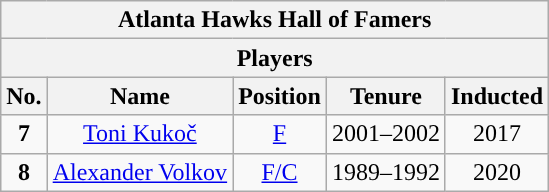<table class="wikitable" style="text-align:center">
<tr>
<th colspan="5">Atlanta Hawks Hall of Famers</th>
</tr>
<tr>
<th colspan="5">Players</th>
</tr>
<tr>
<th>No.</th>
<th>Name</th>
<th>Position</th>
<th>Tenure</th>
<th>Inducted</th>
</tr>
<tr>
<td><strong>7</strong></td>
<td><a href='#'>Toni Kukoč</a></td>
<td><a href='#'>F</a></td>
<td>2001–2002</td>
<td>2017</td>
</tr>
<tr>
<td><strong>8</strong></td>
<td><a href='#'>Alexander Volkov</a></td>
<td><a href='#'>F/C</a></td>
<td>1989–1992</td>
<td>2020</td>
</tr>
</table>
